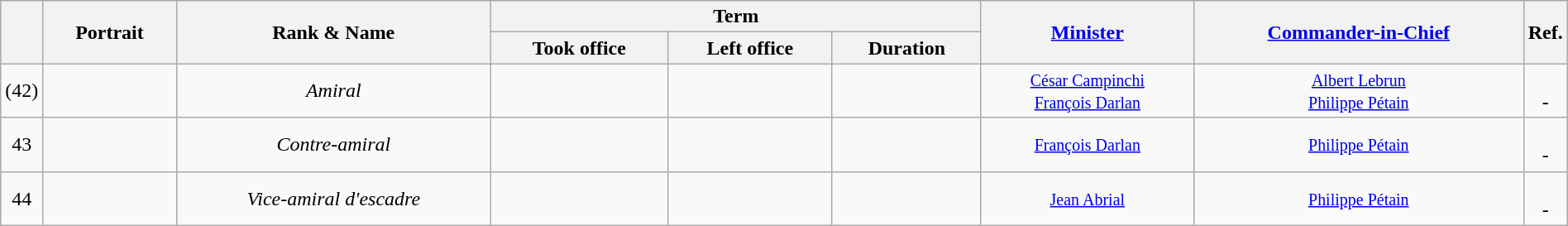<table class="wikitable" style="text-align:center; width:100%">
<tr>
<th style="width:2%" rowspan=2></th>
<th rowspan=2>Portrait</th>
<th rowspan=2>Rank & Name</th>
<th colspan=3>Term</th>
<th rowspan=2><a href='#'>Minister</a></th>
<th rowspan=2><a href='#'>Commander-in-Chief</a></th>
<th style="width:2%" rowspan=2>Ref.</th>
</tr>
<tr>
<th>Took office </th>
<th>Left office </th>
<th>Duration</th>
</tr>
<tr>
<td>(42)</td>
<td></td>
<td><em>Amiral</em><br><strong></strong></td>
<td></td>
<td></td>
<td></td>
<td><small><a href='#'>César Campinchi</a><br><a href='#'>François Darlan</a></small></td>
<td><small><a href='#'>Albert Lebrun</a><br><a href='#'>Philippe Pétain</a></small></td>
<td><br>-</td>
</tr>
<tr>
<td>43</td>
<td></td>
<td><em>Contre-amiral</em><br><strong></strong></td>
<td></td>
<td></td>
<td></td>
<td><small><a href='#'>François Darlan</a></small></td>
<td><small><a href='#'>Philippe Pétain</a></small></td>
<td><br>-</td>
</tr>
<tr>
<td>44</td>
<td></td>
<td><em>Vice-amiral d'escadre</em><br><strong></strong></td>
<td></td>
<td></td>
<td></td>
<td><small><a href='#'>Jean Abrial</a></small></td>
<td><small><a href='#'>Philippe Pétain</a></small></td>
<td><br>-</td>
</tr>
</table>
